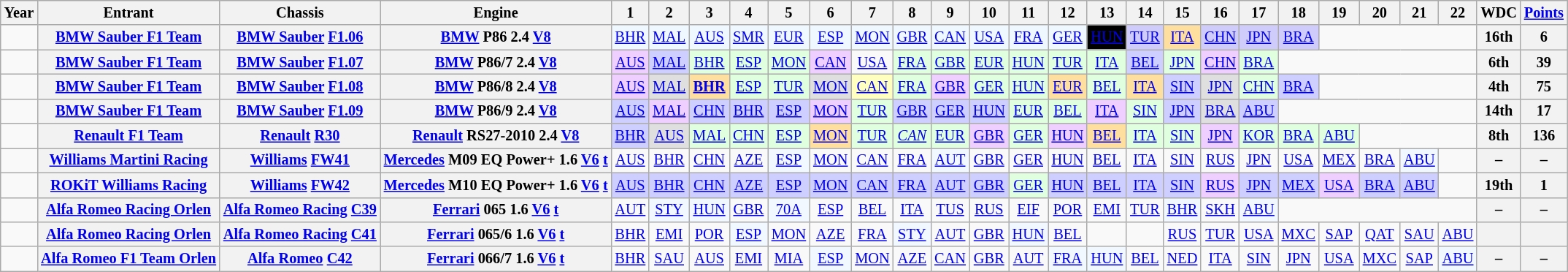<table class="wikitable" style="text-align:center; font-size:85%">
<tr>
<th>Year</th>
<th>Entrant</th>
<th>Chassis</th>
<th>Engine</th>
<th>1</th>
<th>2</th>
<th>3</th>
<th>4</th>
<th>5</th>
<th>6</th>
<th>7</th>
<th>8</th>
<th>9</th>
<th>10</th>
<th>11</th>
<th>12</th>
<th>13</th>
<th>14</th>
<th>15</th>
<th>16</th>
<th>17</th>
<th>18</th>
<th>19</th>
<th>20</th>
<th>21</th>
<th>22</th>
<th>WDC</th>
<th><a href='#'>Points</a></th>
</tr>
<tr>
<td></td>
<th><a href='#'>BMW Sauber F1 Team</a></th>
<th><a href='#'>BMW Sauber</a> <a href='#'>F1.06</a></th>
<th><a href='#'>BMW</a> P86 2.4 <a href='#'>V8</a></th>
<td style="background-color:#F0F8FF"><a href='#'>BHR</a><br></td>
<td style="background-color:#F0F8FF"><a href='#'>MAL</a><br></td>
<td style="background-color:#F0F8FF"><a href='#'>AUS</a><br></td>
<td style="background-color:#F0F8FF"><a href='#'>SMR</a><br></td>
<td style="background-color:#F0F8FF"><a href='#'>EUR</a><br></td>
<td style="background-color:#F0F8FF"><a href='#'>ESP</a><br></td>
<td style="background-color:#F0F8FF"><a href='#'>MON</a><br></td>
<td style="background-color:#F0F8FF"><a href='#'>GBR</a><br></td>
<td style="background-color:#F0F8FF"><a href='#'>CAN</a><br></td>
<td style="background-color:#F0F8FF"><a href='#'>USA</a><br></td>
<td style="background-color:#F0F8FF"><a href='#'>FRA</a><br></td>
<td style="background-color:#F0F8FF"><a href='#'>GER</a><br></td>
<td style="background:#000000; color:white"><a href='#'><span>HUN</span></a><br></td>
<td style="background-color:#CFCCFC"><a href='#'>TUR</a><br></td>
<td style="background-color:#FFDF9F"><a href='#'>ITA</a><br></td>
<td style="background-color:#CFCCFC"><a href='#'>CHN</a><br></td>
<td style="background-color:#CFCCFC"><a href='#'>JPN</a><br></td>
<td style="background-color:#CFCCFC"><a href='#'>BRA</a><br></td>
<td colspan=4></td>
<th>16th</th>
<th>6</th>
</tr>
<tr>
<td></td>
<th><a href='#'>BMW Sauber F1 Team</a></th>
<th><a href='#'>BMW Sauber</a> <a href='#'>F1.07</a></th>
<th><a href='#'>BMW</a> P86/7 2.4 <a href='#'>V8</a></th>
<td style="background-color:#EFCFFF"><a href='#'>AUS</a><br></td>
<td style="background-color:#CFCFFF"><a href='#'>MAL</a><br></td>
<td style="background-color:#DFFFDF"><a href='#'>BHR</a><br></td>
<td style="background-color:#DFFFDF"><a href='#'>ESP</a><br></td>
<td style="background-color:#DFFFDF"><a href='#'>MON</a><br></td>
<td style="background-color:#EFCFFF"><a href='#'>CAN</a><br></td>
<td><a href='#'>USA</a></td>
<td style="background-color:#DFFFDF"><a href='#'>FRA</a><br></td>
<td style="background-color:#DFFFDF"><a href='#'>GBR</a><br></td>
<td style="background-color:#DFFFDF"><a href='#'>EUR</a><br></td>
<td style="background-color:#DFFFDF"><a href='#'>HUN</a><br></td>
<td style="background-color:#DFFFDF"><a href='#'>TUR</a><br></td>
<td style="background-color:#DFFFDF"><a href='#'>ITA</a><br></td>
<td style="background-color:#CFCFFF"><a href='#'>BEL</a><br></td>
<td style="background-color:#DFFFDF"><a href='#'>JPN</a><br></td>
<td style="background-color:#EFCFFF"><a href='#'>CHN</a><br></td>
<td style="background-color:#DFFFDF"><a href='#'>BRA</a><br></td>
<td colspan=5></td>
<th>6th</th>
<th>39</th>
</tr>
<tr>
<td></td>
<th><a href='#'>BMW Sauber F1 Team</a></th>
<th><a href='#'>BMW Sauber</a> <a href='#'>F1.08</a></th>
<th><a href='#'>BMW</a> P86/8 2.4 <a href='#'>V8</a></th>
<td style="background-color:#EFCFFF"><a href='#'>AUS</a><br></td>
<td style="background-color:#DFDFDF"><a href='#'>MAL</a><br></td>
<td style="background-color:#FFDF9F"><strong><a href='#'>BHR</a></strong><br></td>
<td style="background-color:#DFFFDF"><a href='#'>ESP</a><br></td>
<td style="background-color:#DFFFDF"><a href='#'>TUR</a><br></td>
<td style="background-color:#DFDFDF"><a href='#'>MON</a><br></td>
<td style="background-color:#FFFFBF"><a href='#'>CAN</a><br></td>
<td style="background-color:#DFFFDF"><a href='#'>FRA</a><br></td>
<td style="background-color:#EFCFFF"><a href='#'>GBR</a><br></td>
<td style="background-color:#DFFFDF"><a href='#'>GER</a><br></td>
<td style="background-color:#DFFFDF"><a href='#'>HUN</a><br></td>
<td style="background-color:#FFDF9F"><a href='#'>EUR</a><br></td>
<td style="background-color:#DFFFDF"><a href='#'>BEL</a><br></td>
<td style="background-color:#FFDF9F"><a href='#'>ITA</a><br></td>
<td style="background-color:#CFCFFF"><a href='#'>SIN</a><br></td>
<td style="background-color:#DFDFDF"><a href='#'>JPN</a><br></td>
<td style="background-color:#DFFFDF"><a href='#'>CHN</a><br></td>
<td style="background-color:#CFCFFF"><a href='#'>BRA</a><br></td>
<td colspan=4></td>
<th>4th</th>
<th>75</th>
</tr>
<tr>
<td></td>
<th><a href='#'>BMW Sauber F1 Team</a></th>
<th><a href='#'>BMW Sauber</a> <a href='#'>F1.09</a></th>
<th><a href='#'>BMW</a> P86/9 2.4 <a href='#'>V8</a></th>
<td style="background-color:#CFCFFF"><a href='#'>AUS</a><br></td>
<td style="background-color:#EFCFFF"><a href='#'>MAL</a><br></td>
<td style="background-color:#CFCFFF"><a href='#'>CHN</a><br></td>
<td style="background-color:#CFCFFF"><a href='#'>BHR</a><br></td>
<td style="background-color:#CFCFFF"><a href='#'>ESP</a><br></td>
<td style="background-color:#EFCFFF"><a href='#'>MON</a><br></td>
<td style="background-color:#DFFFDF"><a href='#'>TUR</a><br></td>
<td style="background-color:#CFCFFF"><a href='#'>GBR</a><br></td>
<td style="background-color:#CFCFFF"><a href='#'>GER</a><br></td>
<td style="background-color:#CFCFFF"><a href='#'>HUN</a><br></td>
<td style="background-color:#DFFFDF"><a href='#'>EUR</a><br></td>
<td style="background-color:#DFFFDF"><a href='#'>BEL</a><br></td>
<td style="background-color:#EFCFFF"><a href='#'>ITA</a><br></td>
<td style="background-color:#DFFFDF"><a href='#'>SIN</a><br></td>
<td style="background-color:#CFCFFF"><a href='#'>JPN</a><br></td>
<td style="background-color:#DFDFDF"><a href='#'>BRA</a><br></td>
<td style="background-color:#CFCFFF"><a href='#'>ABU</a><br></td>
<td colspan=5></td>
<th>14th</th>
<th>17</th>
</tr>
<tr>
<td></td>
<th><a href='#'>Renault F1 Team</a></th>
<th><a href='#'>Renault</a> <a href='#'>R30</a></th>
<th><a href='#'>Renault</a> RS27-2010 2.4 <a href='#'>V8</a></th>
<td style="background-color:#CFCFFF"><a href='#'>BHR</a><br></td>
<td style="background-color:#DFDFDF"><a href='#'>AUS</a><br></td>
<td style="background-color:#DFFFDF"><a href='#'>MAL</a><br></td>
<td style="background-color:#DFFFDF"><a href='#'>CHN</a><br></td>
<td style="background-color:#DFFFDF"><a href='#'>ESP</a><br></td>
<td style="background-color:#FFDF9F"><a href='#'>MON</a><br></td>
<td style="background-color:#DFFFDF"><a href='#'>TUR</a><br></td>
<td style="background-color:#DFFFDF"><em><a href='#'>CAN</a></em><br></td>
<td style="background-color:#DFFFDF"><a href='#'>EUR</a><br></td>
<td style="background-color:#EFCFFF"><a href='#'>GBR</a><br></td>
<td style="background-color:#DFFFDF"><a href='#'>GER</a><br></td>
<td style="background-color:#EFCFFF"><a href='#'>HUN</a><br></td>
<td style="background-color:#FFDF9F"><a href='#'>BEL</a><br></td>
<td style="background-color:#DFFFDF"><a href='#'>ITA</a><br></td>
<td style="background-color:#DFFFDF"><a href='#'>SIN</a><br></td>
<td style="background-color:#EFCFFF"><a href='#'>JPN</a><br></td>
<td style="background-color:#DFFFDF"><a href='#'>KOR</a><br></td>
<td style="background-color:#DFFFDF"><a href='#'>BRA</a><br></td>
<td style="background-color:#DFFFDF"><a href='#'>ABU</a><br></td>
<td colspan=3></td>
<th>8th</th>
<th>136</th>
</tr>
<tr>
<td></td>
<th><a href='#'>Williams Martini Racing</a></th>
<th><a href='#'>Williams</a> <a href='#'>FW41</a></th>
<th><a href='#'>Mercedes</a> M09 EQ Power+ 1.6 <a href='#'>V6</a> <a href='#'>t</a></th>
<td><a href='#'>AUS</a></td>
<td><a href='#'>BHR</a></td>
<td><a href='#'>CHN</a></td>
<td><a href='#'>AZE</a></td>
<td style="background:#F1F8FF;"><a href='#'>ESP</a><br></td>
<td><a href='#'>MON</a></td>
<td><a href='#'>CAN</a></td>
<td><a href='#'>FRA</a></td>
<td style="background:#F1F8FF;"><a href='#'>AUT</a><br></td>
<td><a href='#'>GBR</a></td>
<td><a href='#'>GER</a></td>
<td><a href='#'>HUN</a></td>
<td><a href='#'>BEL</a></td>
<td><a href='#'>ITA</a></td>
<td><a href='#'>SIN</a></td>
<td><a href='#'>RUS</a></td>
<td><a href='#'>JPN</a></td>
<td><a href='#'>USA</a></td>
<td><a href='#'>MEX</a></td>
<td><a href='#'>BRA</a></td>
<td style="background:#F1F8FF;"><a href='#'>ABU</a><br></td>
<td></td>
<th>–</th>
<th>–</th>
</tr>
<tr>
<td></td>
<th><a href='#'>ROKiT Williams Racing</a></th>
<th><a href='#'>Williams</a> <a href='#'>FW42</a></th>
<th nowrap><a href='#'>Mercedes</a> M10 EQ Power+ 1.6 <a href='#'>V6</a> <a href='#'>t</a></th>
<td style="background:#CFCFFF"><a href='#'>AUS</a><br></td>
<td style="background:#CFCFFF"><a href='#'>BHR</a><br></td>
<td style="background:#CFCFFF"><a href='#'>CHN</a><br></td>
<td style="background:#CFCFFF"><a href='#'>AZE</a><br></td>
<td style="background:#CFCFFF"><a href='#'>ESP</a><br></td>
<td style="background:#CFCFFF"><a href='#'>MON</a><br></td>
<td style="background:#CFCFFF"><a href='#'>CAN</a><br></td>
<td style="background:#CFCFFF"><a href='#'>FRA</a><br></td>
<td style="background:#CFCFFF"><a href='#'>AUT</a><br></td>
<td style="background:#CFCFFF"><a href='#'>GBR</a><br></td>
<td style="background:#DFFFDF"><a href='#'>GER</a><br></td>
<td style="background:#CFCFFF"><a href='#'>HUN</a><br></td>
<td style="background:#CFCFFF"><a href='#'>BEL</a><br></td>
<td style="background:#CFCFFF"><a href='#'>ITA</a><br></td>
<td style="background:#CFCFFF"><a href='#'>SIN</a><br></td>
<td style="background:#EFCFFF"><a href='#'>RUS</a><br></td>
<td style="background:#CFCFFF"><a href='#'>JPN</a><br></td>
<td style="background:#CFCFFF"><a href='#'>MEX</a><br></td>
<td style="background:#EFCFFF"><a href='#'>USA</a><br></td>
<td style="background:#CFCFFF"><a href='#'>BRA</a><br></td>
<td style="background:#CFCFFF"><a href='#'>ABU</a><br></td>
<td></td>
<th>19th</th>
<th>1</th>
</tr>
<tr>
<td></td>
<th><a href='#'>Alfa Romeo Racing Orlen</a></th>
<th><a href='#'>Alfa Romeo Racing</a> <a href='#'>C39</a></th>
<th><a href='#'>Ferrari</a> 065 1.6 <a href='#'>V6</a> <a href='#'>t</a></th>
<td><a href='#'>AUT</a></td>
<td style="background:#F1F8FF;"><a href='#'>STY</a><br></td>
<td style="background:#F1F8FF;"><a href='#'>HUN</a><br></td>
<td><a href='#'>GBR</a></td>
<td style="background:#F1F8FF"><a href='#'>70A</a><br></td>
<td><a href='#'>ESP</a></td>
<td><a href='#'>BEL</a></td>
<td><a href='#'>ITA</a></td>
<td><a href='#'>TUS</a></td>
<td><a href='#'>RUS</a></td>
<td><a href='#'>EIF</a></td>
<td><a href='#'>POR</a></td>
<td><a href='#'>EMI</a></td>
<td><a href='#'>TUR</a></td>
<td style="background:#F1F8FF;"><a href='#'>BHR</a><br></td>
<td><a href='#'>SKH</a></td>
<td style="background:#F1F8FF;"><a href='#'>ABU</a><br></td>
<td colspan=5></td>
<th>–</th>
<th>–</th>
</tr>
<tr>
<td id=2021></td>
<th nowrap><a href='#'>Alfa Romeo Racing Orlen</a></th>
<th nowrap><a href='#'>Alfa Romeo Racing</a> <a href='#'>C41</a></th>
<th nowrap><a href='#'>Ferrari</a> 065/6 1.6 <a href='#'>V6</a> <a href='#'>t</a></th>
<td><a href='#'>BHR</a></td>
<td><a href='#'>EMI</a></td>
<td><a href='#'>POR</a></td>
<td style="background:#F1F8FF;"><a href='#'>ESP</a><br></td>
<td><a href='#'>MON</a></td>
<td><a href='#'>AZE</a></td>
<td><a href='#'>FRA</a></td>
<td style="background:#F1F8FF;"><a href='#'>STY</a><br></td>
<td><a href='#'>AUT</a></td>
<td><a href='#'>GBR</a></td>
<td style="background:#F1F8FF;"><a href='#'>HUN</a><br></td>
<td><a href='#'>BEL</a></td>
<td></td>
<td></td>
<td><a href='#'>RUS</a></td>
<td><a href='#'>TUR</a></td>
<td><a href='#'>USA</a></td>
<td><a href='#'>MXC</a></td>
<td><a href='#'>SAP</a></td>
<td><a href='#'>QAT</a></td>
<td><a href='#'>SAU</a></td>
<td><a href='#'>ABU</a></td>
<th></th>
<th></th>
</tr>
<tr>
<td id=2022R></td>
<th nowrap><a href='#'>Alfa Romeo F1 Team Orlen</a></th>
<th nowrap><a href='#'>Alfa Romeo</a> <a href='#'>C42</a></th>
<th nowrap><a href='#'>Ferrari</a> 066/7 1.6 <a href='#'>V6</a> <a href='#'>t</a></th>
<td><a href='#'>BHR</a></td>
<td><a href='#'>SAU</a></td>
<td><a href='#'>AUS</a></td>
<td><a href='#'>EMI</a></td>
<td><a href='#'>MIA</a></td>
<td style="background:#F1F8FF;"><a href='#'>ESP</a><br></td>
<td><a href='#'>MON</a></td>
<td><a href='#'>AZE</a></td>
<td><a href='#'>CAN</a></td>
<td><a href='#'>GBR</a></td>
<td><a href='#'>AUT</a></td>
<td style="background:#F1F8FF;"><a href='#'>FRA</a><br></td>
<td style="background:#F1F8FF;"><a href='#'>HUN</a><br></td>
<td><a href='#'>BEL</a></td>
<td><a href='#'>NED</a></td>
<td><a href='#'>ITA</a></td>
<td><a href='#'>SIN</a></td>
<td><a href='#'>JPN</a></td>
<td><a href='#'>USA</a></td>
<td><a href='#'>MXC</a></td>
<td><a href='#'>SAP</a></td>
<td style="background:#F1F8FF;"><a href='#'>ABU</a><br></td>
<th>–</th>
<th>–</th>
</tr>
</table>
